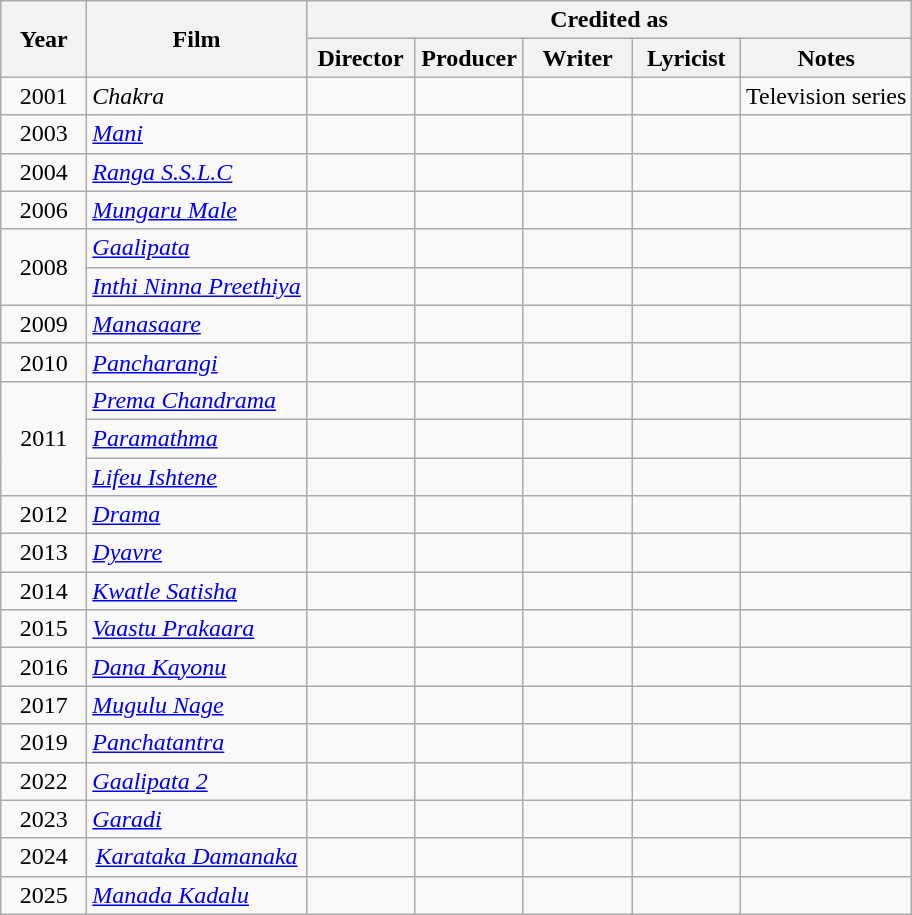<table class="wikitable sortable">
<tr>
<th scope="col" rowspan="2" style="width:50px;">Year</th>
<th scope="col" rowspan="2">Film</th>
<th colspan="5">Credited as</th>
</tr>
<tr>
<th scope="col" width=65>Director</th>
<th scope="col" width=65>Producer</th>
<th scope="col" width=65>Writer</th>
<th scope="col" width=65>Lyricist</th>
<th scope="col" class="unsortable">Notes</th>
</tr>
<tr style="text-align:center;">
<td>2001</td>
<td style="text-align:left;"><em>Chakra</em></td>
<td></td>
<td></td>
<td></td>
<td></td>
<td>Television series</td>
</tr>
<tr style="text-align:center;">
<td>2003</td>
<td style="text-align:left;"><em><a href='#'>Mani</a></em></td>
<td></td>
<td></td>
<td></td>
<td></td>
<td style="text-align:left;"></td>
</tr>
<tr style="text-align:center;">
<td>2004</td>
<td style="text-align:left;"><em><a href='#'>Ranga S.S.L.C</a></em></td>
<td></td>
<td></td>
<td></td>
<td></td>
<td style="text-align:left;"></td>
</tr>
<tr style="text-align:center;">
<td>2006</td>
<td style="text-align:left;"><em><a href='#'>Mungaru Male</a></em></td>
<td></td>
<td></td>
<td></td>
<td></td>
<td></td>
</tr>
<tr style="text-align:center;">
<td rowspan="2">2008</td>
<td style="text-align:left;"><em><a href='#'>Gaalipata</a></em></td>
<td></td>
<td></td>
<td></td>
<td></td>
<td></td>
</tr>
<tr style="text-align:center;">
<td style="text-align:left;"><em><a href='#'>Inthi Ninna Preethiya</a></em></td>
<td></td>
<td></td>
<td></td>
<td></td>
<td></td>
</tr>
<tr style="text-align:center;">
<td>2009</td>
<td style="text-align:left;"><em><a href='#'>Manasaare</a></em></td>
<td></td>
<td></td>
<td></td>
<td></td>
<td></td>
</tr>
<tr style="text-align:center;">
<td>2010</td>
<td style="text-align:left;"><em><a href='#'>Pancharangi</a></em></td>
<td></td>
<td></td>
<td></td>
<td></td>
<td></td>
</tr>
<tr style="text-align:center;">
<td rowspan="3">2011</td>
<td style="text-align:left;"><em><a href='#'>Prema Chandrama</a></em></td>
<td></td>
<td></td>
<td></td>
<td></td>
<td></td>
</tr>
<tr style="text-align:center;">
<td style="text-align:left;"><em><a href='#'>Paramathma</a></em></td>
<td></td>
<td></td>
<td></td>
<td></td>
<td></td>
</tr>
<tr style="text-align:center;">
<td style="text-align:left;"><em><a href='#'>Lifeu Ishtene</a></em></td>
<td></td>
<td></td>
<td></td>
<td></td>
<td></td>
</tr>
<tr style="text-align:center;">
<td>2012</td>
<td style="text-align:left;"><em><a href='#'>Drama</a></em></td>
<td></td>
<td></td>
<td></td>
<td></td>
<td></td>
</tr>
<tr style="text-align:center;">
<td>2013</td>
<td style="text-align:left;"><em><a href='#'>Dyavre</a></em></td>
<td></td>
<td></td>
<td></td>
<td></td>
<td></td>
</tr>
<tr style="text-align:center;">
<td>2014</td>
<td style="text-align:left;"><em><a href='#'>Kwatle Satisha</a></em></td>
<td></td>
<td></td>
<td></td>
<td></td>
<td></td>
</tr>
<tr style="text-align:center;">
<td>2015</td>
<td style="text-align:left;"><em><a href='#'>Vaastu Prakaara</a></em></td>
<td></td>
<td></td>
<td></td>
<td></td>
<td></td>
</tr>
<tr style="text-align:center;">
<td>2016</td>
<td style="text-align:left;"><em><a href='#'>Dana Kayonu</a></em></td>
<td></td>
<td></td>
<td></td>
<td></td>
<td></td>
</tr>
<tr style="text-align:center;">
<td>2017</td>
<td style="text-align:left;"><em><a href='#'>Mugulu Nage</a></em></td>
<td></td>
<td></td>
<td></td>
<td></td>
<td></td>
</tr>
<tr style="text-align:center;">
<td>2019</td>
<td style="text-align:left;"><em><a href='#'>Panchatantra</a></em></td>
<td></td>
<td></td>
<td></td>
<td></td>
<td></td>
</tr>
<tr style="text-align:center;">
<td>2022</td>
<td style="text-align:left;"><em><a href='#'>Gaalipata 2</a></em></td>
<td></td>
<td></td>
<td></td>
<td></td>
<td></td>
</tr>
<tr style="text-align:center;">
<td>2023</td>
<td style="text-align:left;"><em><a href='#'>Garadi</a></em></td>
<td></td>
<td></td>
<td></td>
<td></td>
<td></td>
</tr>
<tr style="text-align:center;">
<td>2024</td>
<td><em><a href='#'>Karataka Damanaka</a></em></td>
<td></td>
<td></td>
<td></td>
<td></td>
<td></td>
</tr>
<tr style="text-align:center;">
<td>2025</td>
<td style="text-align:left;"><em><a href='#'>Manada Kadalu</a></em></td>
<td></td>
<td></td>
<td></td>
<td></td>
<td></td>
</tr>
</table>
